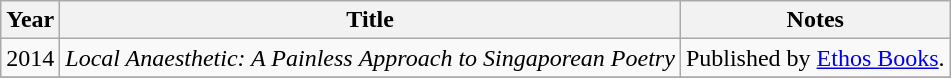<table class="wikitable sortable">
<tr>
<th>Year</th>
<th>Title</th>
<th class="unsortable">Notes</th>
</tr>
<tr>
<td>2014</td>
<td><em>Local Anaesthetic: A Painless</em> <em>Approach to Singaporean Poetry</em></td>
<td>Published by <a href='#'>Ethos Books</a>. </td>
</tr>
<tr>
</tr>
</table>
